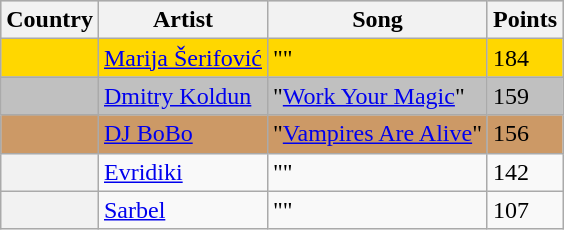<table class="wikitable plainrowheaders">
<tr style="background:#ccc;">
<th scope="col">Country</th>
<th scope="col">Artist</th>
<th scope="col">Song</th>
<th scope="col">Points</th>
</tr>
<tr style="background:gold;">
<th scope="row" style="background:gold;"></th>
<td><a href='#'>Marija Šerifović</a></td>
<td>""</td>
<td>184</td>
</tr>
<tr style="background:silver;">
<th scope="row" style="background:silver;"></th>
<td><a href='#'>Dmitry Koldun</a></td>
<td>"<a href='#'>Work Your Magic</a>"</td>
<td>159</td>
</tr>
<tr style="background:#c96;">
<th scope="row" style="background:#c96;"></th>
<td><a href='#'>DJ BoBo</a></td>
<td>"<a href='#'>Vampires Are Alive</a>"</td>
<td>156</td>
</tr>
<tr>
<th scope="row"></th>
<td><a href='#'>Evridiki</a></td>
<td>""</td>
<td>142</td>
</tr>
<tr>
<th scope="row"></th>
<td><a href='#'>Sarbel</a></td>
<td>""</td>
<td>107</td>
</tr>
</table>
